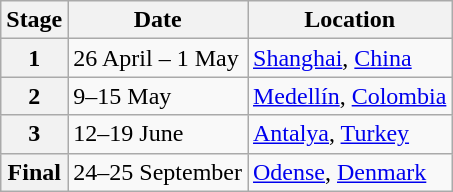<table class="wikitable">
<tr>
<th>Stage</th>
<th>Date</th>
<th>Location</th>
</tr>
<tr>
<th>1</th>
<td>26 April – 1 May</td>
<td> <a href='#'>Shanghai</a>, <a href='#'>China</a></td>
</tr>
<tr>
<th>2</th>
<td>9–15 May</td>
<td> <a href='#'>Medellín</a>, <a href='#'>Colombia</a></td>
</tr>
<tr>
<th>3</th>
<td>12–19 June</td>
<td> <a href='#'>Antalya</a>, <a href='#'>Turkey</a></td>
</tr>
<tr>
<th>Final</th>
<td>24–25 September</td>
<td> <a href='#'>Odense</a>, <a href='#'>Denmark</a></td>
</tr>
</table>
